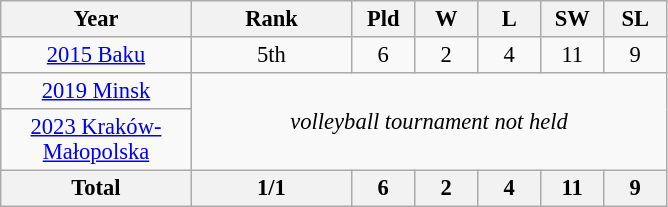<table class="wikitable" style="text-align: center;font-size:94%;">
<tr>
<th width=120>Year</th>
<th width=100>Rank</th>
<th width=35>Pld</th>
<th width=35>W</th>
<th width=35>L</th>
<th width=35>SW</th>
<th width=35>SL</th>
</tr>
<tr>
<td> <a href='#'>2015 Baku</a></td>
<td>5th</td>
<td>6</td>
<td>2</td>
<td>4</td>
<td>11</td>
<td>9</td>
</tr>
<tr>
<td> <a href='#'>2019 Minsk</a></td>
<td colspan="7" rowspan=2><em>volleyball tournament not held</em></td>
</tr>
<tr>
<td> <a href='#'>2023 Kraków-Małopolska</a></td>
</tr>
<tr>
<th>Total</th>
<th>1/1</th>
<th>6</th>
<th>2</th>
<th>4</th>
<th>11</th>
<th>9</th>
</tr>
</table>
